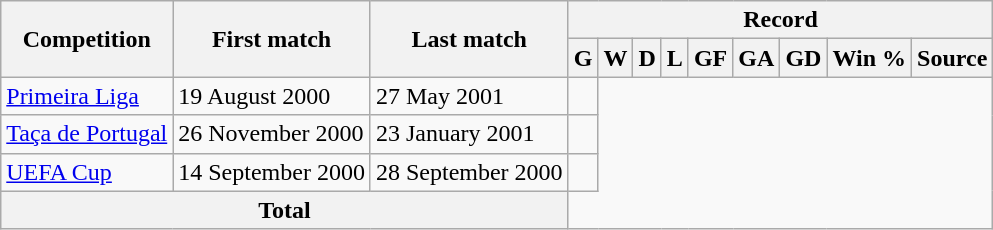<table class="wikitable" style="text-align: center">
<tr>
<th rowspan="2">Competition</th>
<th rowspan="2">First match</th>
<th rowspan="2">Last match</th>
<th colspan="9">Record</th>
</tr>
<tr>
<th>G</th>
<th>W</th>
<th>D</th>
<th>L</th>
<th>GF</th>
<th>GA</th>
<th>GD</th>
<th>Win %</th>
<th>Source</th>
</tr>
<tr>
<td align=left><a href='#'>Primeira Liga</a></td>
<td align=left>19 August 2000</td>
<td align=left>27 May 2001<br></td>
<td align=left></td>
</tr>
<tr>
<td align=left><a href='#'>Taça de Portugal</a></td>
<td align=left>26 November 2000</td>
<td align=left>23 January 2001<br></td>
<td align=left></td>
</tr>
<tr>
<td align=left><a href='#'>UEFA Cup</a></td>
<td align=left>14 September 2000</td>
<td align=left>28 September 2000<br></td>
<td align=left></td>
</tr>
<tr>
<th colspan="3">Total<br></th>
</tr>
</table>
